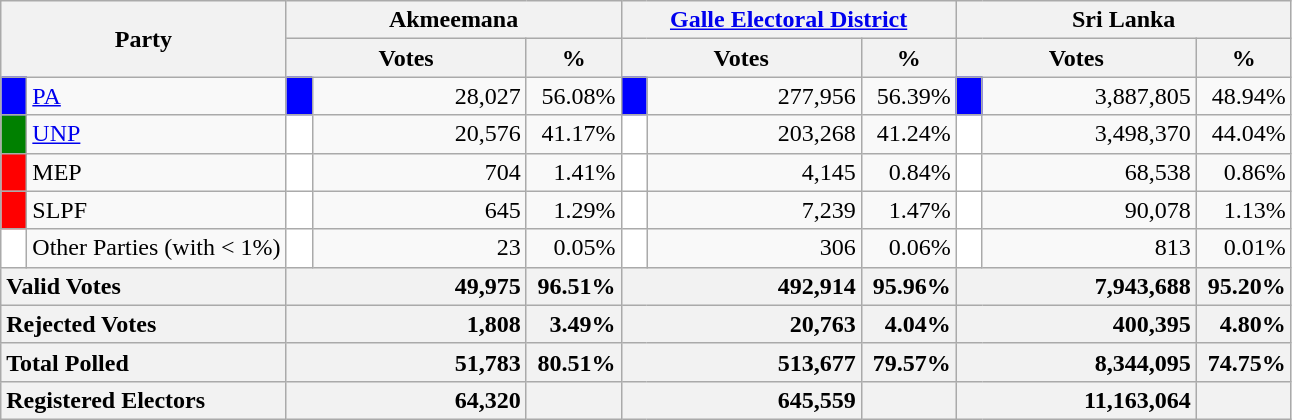<table class="wikitable">
<tr>
<th colspan="2" width="144px"rowspan="2">Party</th>
<th colspan="3" width="216px">Akmeemana</th>
<th colspan="3" width="216px"><a href='#'>Galle Electoral District</a></th>
<th colspan="3" width="216px">Sri Lanka</th>
</tr>
<tr>
<th colspan="2" width="144px">Votes</th>
<th>%</th>
<th colspan="2" width="144px">Votes</th>
<th>%</th>
<th colspan="2" width="144px">Votes</th>
<th>%</th>
</tr>
<tr>
<td style="background-color:blue;" width="10px"></td>
<td style="text-align:left;"><a href='#'>PA</a></td>
<td style="background-color:blue;" width="10px"></td>
<td style="text-align:right;">28,027</td>
<td style="text-align:right;">56.08%</td>
<td style="background-color:blue;" width="10px"></td>
<td style="text-align:right;">277,956</td>
<td style="text-align:right;">56.39%</td>
<td style="background-color:blue;" width="10px"></td>
<td style="text-align:right;">3,887,805</td>
<td style="text-align:right;">48.94%</td>
</tr>
<tr>
<td style="background-color:green;" width="10px"></td>
<td style="text-align:left;"><a href='#'>UNP</a></td>
<td style="background-color:white;" width="10px"></td>
<td style="text-align:right;">20,576</td>
<td style="text-align:right;">41.17%</td>
<td style="background-color:white;" width="10px"></td>
<td style="text-align:right;">203,268</td>
<td style="text-align:right;">41.24%</td>
<td style="background-color:white;" width="10px"></td>
<td style="text-align:right;">3,498,370</td>
<td style="text-align:right;">44.04%</td>
</tr>
<tr>
<td style="background-color:red;" width="10px"></td>
<td style="text-align:left;">MEP</td>
<td style="background-color:white;" width="10px"></td>
<td style="text-align:right;">704</td>
<td style="text-align:right;">1.41%</td>
<td style="background-color:white;" width="10px"></td>
<td style="text-align:right;">4,145</td>
<td style="text-align:right;">0.84%</td>
<td style="background-color:white;" width="10px"></td>
<td style="text-align:right;">68,538</td>
<td style="text-align:right;">0.86%</td>
</tr>
<tr>
<td style="background-color:red;" width="10px"></td>
<td style="text-align:left;">SLPF</td>
<td style="background-color:white;" width="10px"></td>
<td style="text-align:right;">645</td>
<td style="text-align:right;">1.29%</td>
<td style="background-color:white;" width="10px"></td>
<td style="text-align:right;">7,239</td>
<td style="text-align:right;">1.47%</td>
<td style="background-color:white;" width="10px"></td>
<td style="text-align:right;">90,078</td>
<td style="text-align:right;">1.13%</td>
</tr>
<tr>
<td style="background-color:white;" width="10px"></td>
<td style="text-align:left;">Other Parties (with < 1%)</td>
<td style="background-color:white;" width="10px"></td>
<td style="text-align:right;">23</td>
<td style="text-align:right;">0.05%</td>
<td style="background-color:white;" width="10px"></td>
<td style="text-align:right;">306</td>
<td style="text-align:right;">0.06%</td>
<td style="background-color:white;" width="10px"></td>
<td style="text-align:right;">813</td>
<td style="text-align:right;">0.01%</td>
</tr>
<tr>
<th colspan="2" width="144px"style="text-align:left;">Valid Votes</th>
<th style="text-align:right;"colspan="2" width="144px">49,975</th>
<th style="text-align:right;">96.51%</th>
<th style="text-align:right;"colspan="2" width="144px">492,914</th>
<th style="text-align:right;">95.96%</th>
<th style="text-align:right;"colspan="2" width="144px">7,943,688</th>
<th style="text-align:right;">95.20%</th>
</tr>
<tr>
<th colspan="2" width="144px"style="text-align:left;">Rejected Votes</th>
<th style="text-align:right;"colspan="2" width="144px">1,808</th>
<th style="text-align:right;">3.49%</th>
<th style="text-align:right;"colspan="2" width="144px">20,763</th>
<th style="text-align:right;">4.04%</th>
<th style="text-align:right;"colspan="2" width="144px">400,395</th>
<th style="text-align:right;">4.80%</th>
</tr>
<tr>
<th colspan="2" width="144px"style="text-align:left;">Total Polled</th>
<th style="text-align:right;"colspan="2" width="144px">51,783</th>
<th style="text-align:right;">80.51%</th>
<th style="text-align:right;"colspan="2" width="144px">513,677</th>
<th style="text-align:right;">79.57%</th>
<th style="text-align:right;"colspan="2" width="144px">8,344,095</th>
<th style="text-align:right;">74.75%</th>
</tr>
<tr>
<th colspan="2" width="144px"style="text-align:left;">Registered Electors</th>
<th style="text-align:right;"colspan="2" width="144px">64,320</th>
<th></th>
<th style="text-align:right;"colspan="2" width="144px">645,559</th>
<th></th>
<th style="text-align:right;"colspan="2" width="144px">11,163,064</th>
<th></th>
</tr>
</table>
